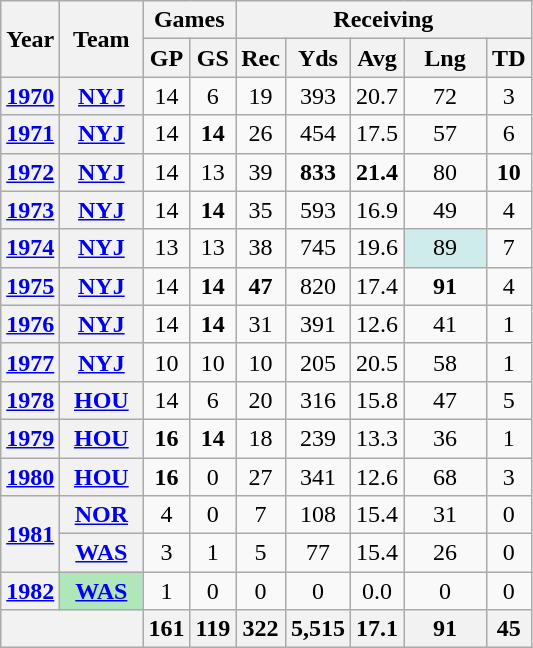<table class="wikitable" style="text-align:center">
<tr>
<th rowspan="2">Year</th>
<th rowspan="2">Team</th>
<th colspan="2">Games</th>
<th colspan="5">Receiving</th>
</tr>
<tr>
<th>GP</th>
<th>GS</th>
<th>Rec</th>
<th>Yds</th>
<th>Avg</th>
<th>Lng</th>
<th>TD</th>
</tr>
<tr>
<th><a href='#'>1970</a></th>
<th><a href='#'>NYJ</a></th>
<td>14</td>
<td>6</td>
<td>19</td>
<td>393</td>
<td>20.7</td>
<td>72</td>
<td>3</td>
</tr>
<tr>
<th><a href='#'>1971</a></th>
<th><a href='#'>NYJ</a></th>
<td>14</td>
<td><strong>14</strong></td>
<td>26</td>
<td>454</td>
<td>17.5</td>
<td>57</td>
<td>6</td>
</tr>
<tr>
<th><a href='#'>1972</a></th>
<th><a href='#'>NYJ</a></th>
<td>14</td>
<td>13</td>
<td>39</td>
<td><strong>833</strong></td>
<td><strong>21.4</strong></td>
<td>80</td>
<td><strong>10</strong></td>
</tr>
<tr>
<th><a href='#'>1973</a></th>
<th><a href='#'>NYJ</a></th>
<td>14</td>
<td><strong>14</strong></td>
<td>35</td>
<td>593</td>
<td>16.9</td>
<td>49</td>
<td>4</td>
</tr>
<tr>
<th><a href='#'>1974</a></th>
<th><a href='#'>NYJ</a></th>
<td>13</td>
<td>13</td>
<td>38</td>
<td>745</td>
<td>19.6</td>
<td style="background:#cfecec; width:3em;">89</td>
<td>7</td>
</tr>
<tr>
<th><a href='#'>1975</a></th>
<th><a href='#'>NYJ</a></th>
<td>14</td>
<td><strong>14</strong></td>
<td><strong>47</strong></td>
<td>820</td>
<td>17.4</td>
<td><strong>91</strong></td>
<td>4</td>
</tr>
<tr>
<th><a href='#'>1976</a></th>
<th><a href='#'>NYJ</a></th>
<td>14</td>
<td><strong>14</strong></td>
<td>31</td>
<td>391</td>
<td>12.6</td>
<td>41</td>
<td>1</td>
</tr>
<tr>
<th><a href='#'>1977</a></th>
<th><a href='#'>NYJ</a></th>
<td>10</td>
<td>10</td>
<td>10</td>
<td>205</td>
<td>20.5</td>
<td>58</td>
<td>1</td>
</tr>
<tr>
<th><a href='#'>1978</a></th>
<th><a href='#'>HOU</a></th>
<td>14</td>
<td>6</td>
<td>20</td>
<td>316</td>
<td>15.8</td>
<td>47</td>
<td>5</td>
</tr>
<tr>
<th><a href='#'>1979</a></th>
<th><a href='#'>HOU</a></th>
<td><strong>16</strong></td>
<td><strong>14</strong></td>
<td>18</td>
<td>239</td>
<td>13.3</td>
<td>36</td>
<td>1</td>
</tr>
<tr>
<th><a href='#'>1980</a></th>
<th><a href='#'>HOU</a></th>
<td><strong>16</strong></td>
<td>0</td>
<td>27</td>
<td>341</td>
<td>12.6</td>
<td>68</td>
<td>3</td>
</tr>
<tr>
<th rowspan="2"><a href='#'>1981</a></th>
<th><a href='#'>NOR</a></th>
<td>4</td>
<td>0</td>
<td>7</td>
<td>108</td>
<td>15.4</td>
<td>31</td>
<td>0</td>
</tr>
<tr>
<th><a href='#'>WAS</a></th>
<td>3</td>
<td>1</td>
<td>5</td>
<td>77</td>
<td>15.4</td>
<td>26</td>
<td>0</td>
</tr>
<tr>
<th><a href='#'>1982</a></th>
<th style="background:#afe6ba; width:3em;"><a href='#'>WAS</a></th>
<td>1</td>
<td>0</td>
<td>0</td>
<td>0</td>
<td>0.0</td>
<td>0</td>
<td>0</td>
</tr>
<tr>
<th colspan="2"></th>
<th>161</th>
<th>119</th>
<th>322</th>
<th>5,515</th>
<th>17.1</th>
<th>91</th>
<th>45</th>
</tr>
</table>
